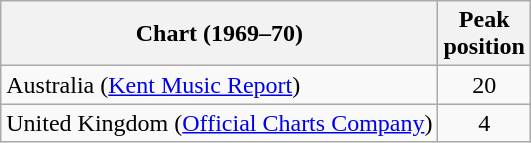<table class="wikitable">
<tr>
<th>Chart (1969–70)</th>
<th>Peak<br>position</th>
</tr>
<tr>
<td>Australia (<a href='#'>Kent Music Report</a>)</td>
<td align="center">20</td>
</tr>
<tr>
<td>United Kingdom (<a href='#'>Official Charts Company</a>)</td>
<td align="center">4</td>
</tr>
</table>
